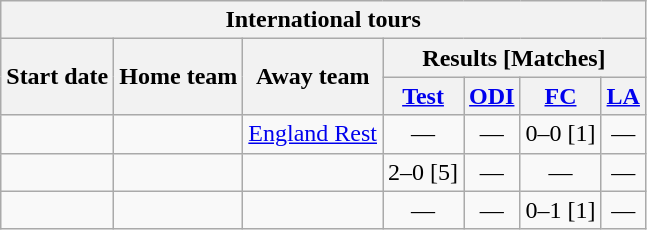<table class="wikitable">
<tr>
<th colspan="7">International tours</th>
</tr>
<tr>
<th rowspan="2">Start date</th>
<th rowspan="2">Home team</th>
<th rowspan="2">Away team</th>
<th colspan="4">Results [Matches]</th>
</tr>
<tr>
<th><a href='#'>Test</a></th>
<th><a href='#'>ODI</a></th>
<th><a href='#'>FC</a></th>
<th><a href='#'>LA</a></th>
</tr>
<tr>
<td><a href='#'></a></td>
<td></td>
<td><a href='#'>England Rest</a></td>
<td ; style="text-align:center">—</td>
<td ; style="text-align:center">—</td>
<td>0–0 [1]</td>
<td ; style="text-align:center">—</td>
</tr>
<tr>
<td><a href='#'></a></td>
<td></td>
<td></td>
<td>2–0 [5]</td>
<td ; style="text-align:center">—</td>
<td ; style="text-align:center">—</td>
<td ; style="text-align:center">—</td>
</tr>
<tr>
<td><a href='#'></a></td>
<td></td>
<td></td>
<td ; style="text-align:center">—</td>
<td ; style="text-align:center">—</td>
<td>0–1 [1]</td>
<td ; style="text-align:center">—</td>
</tr>
</table>
